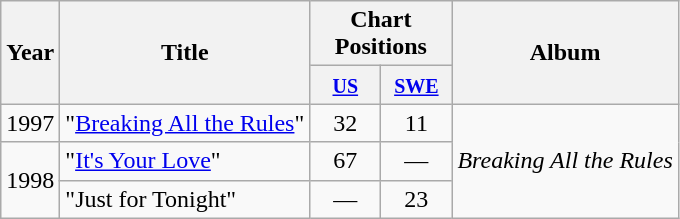<table class="wikitable">
<tr>
<th rowspan=2>Year</th>
<th rowspan=2>Title</th>
<th colspan=2>Chart Positions</th>
<th rowspan=2>Album</th>
</tr>
<tr>
<th width="40"><small><a href='#'>US</a></small></th>
<th width="40"><small><a href='#'>SWE</a></small></th>
</tr>
<tr>
<td>1997</td>
<td>"<a href='#'>Breaking All the Rules</a>"</td>
<td align="center">32</td>
<td align="center">11</td>
<td rowspan=3><em>Breaking All the Rules</em></td>
</tr>
<tr>
<td rowspan=2>1998</td>
<td>"<a href='#'>It's Your Love</a>"</td>
<td align="center">67</td>
<td align="center">—</td>
</tr>
<tr>
<td>"Just for Tonight"</td>
<td align="center">—</td>
<td align="center">23</td>
</tr>
</table>
